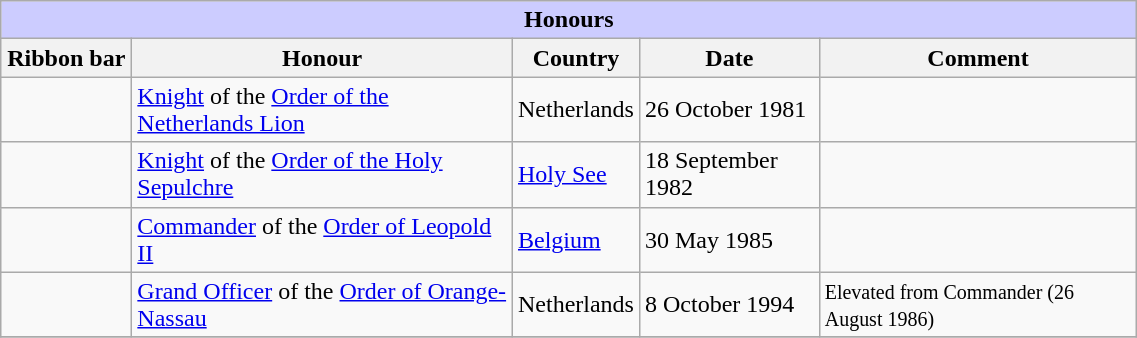<table class="wikitable" style="width:60%;">
<tr style="background:#ccf; text-align:center;">
<td colspan=5><strong>Honours</strong></td>
</tr>
<tr>
<th style="width:80px;">Ribbon bar</th>
<th>Honour</th>
<th>Country</th>
<th>Date</th>
<th>Comment</th>
</tr>
<tr>
<td></td>
<td><a href='#'>Knight</a> of the <a href='#'>Order of the Netherlands Lion</a></td>
<td>Netherlands</td>
<td>26 October 1981</td>
<td></td>
</tr>
<tr>
<td></td>
<td><a href='#'>Knight</a> of the <a href='#'>Order of the Holy Sepulchre</a></td>
<td><a href='#'>Holy See</a></td>
<td>18 September 1982</td>
<td></td>
</tr>
<tr>
<td></td>
<td><a href='#'>Commander</a> of the <a href='#'>Order of Leopold II</a></td>
<td><a href='#'>Belgium</a></td>
<td>30 May 1985</td>
<td></td>
</tr>
<tr>
<td></td>
<td><a href='#'>Grand Officer</a> of the <a href='#'>Order of Orange-Nassau</a></td>
<td>Netherlands</td>
<td>8 October 1994</td>
<td><small>Elevated from Commander (26 August 1986)</small></td>
</tr>
<tr>
</tr>
</table>
